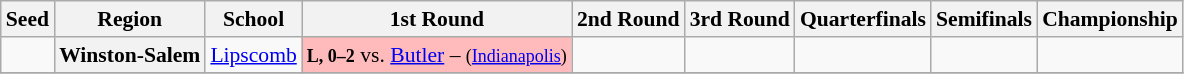<table class="sortable wikitable" style="white-space:nowrap; font-size:90%;">
<tr>
<th>Seed</th>
<th>Region</th>
<th>School</th>
<th>1st Round</th>
<th>2nd Round</th>
<th>3rd Round</th>
<th>Quarterfinals</th>
<th>Semifinals</th>
<th>Championship</th>
</tr>
<tr>
<td></td>
<th>Winston-Salem</th>
<td><a href='#'>Lipscomb</a></td>
<td style="background:#FBB"><small><strong>L, 0–2</strong></small> vs. <a href='#'>Butler</a> – <small>(<a href='#'>Indianapolis</a>)</small></td>
<td></td>
<td></td>
<td></td>
<td></td>
<td></td>
</tr>
<tr>
</tr>
</table>
